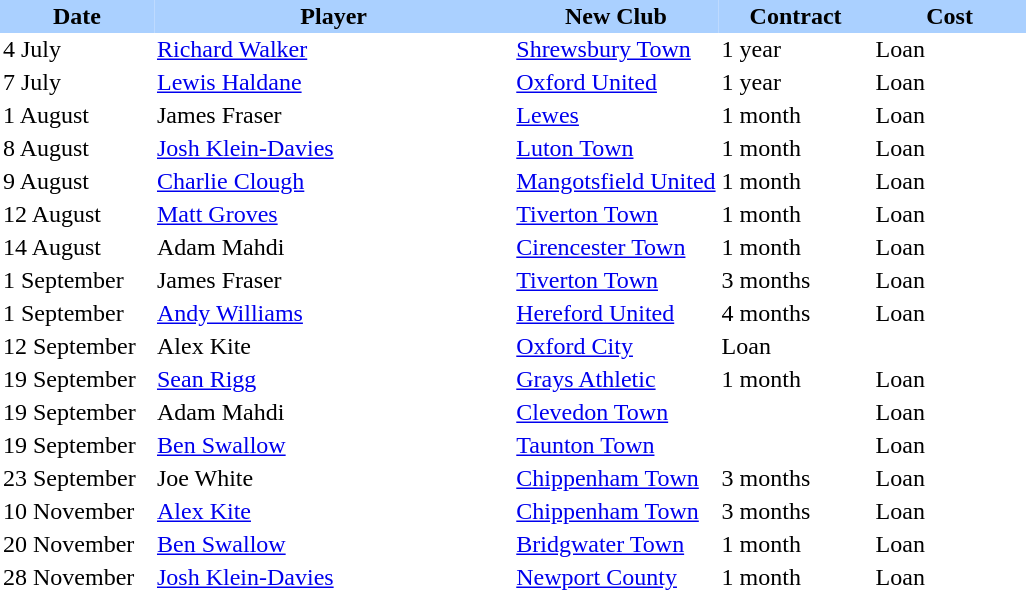<table border="0" cellspacing="0" cellpadding="2">
<tr bgcolor=AAD0FF>
<th width=15%>Date</th>
<th width=35%>Player</th>
<th width=20%>New Club</th>
<th width=15%>Contract</th>
<th width=15%>Cost</th>
</tr>
<tr>
<td>4 July</td>
<td> <a href='#'>Richard Walker</a></td>
<td><a href='#'>Shrewsbury Town</a></td>
<td>1 year</td>
<td>Loan</td>
</tr>
<tr>
<td>7 July</td>
<td> <a href='#'>Lewis Haldane</a></td>
<td><a href='#'>Oxford United</a></td>
<td>1 year</td>
<td>Loan</td>
</tr>
<tr>
<td>1 August</td>
<td> James Fraser</td>
<td><a href='#'>Lewes</a></td>
<td>1 month</td>
<td>Loan</td>
</tr>
<tr>
<td>8 August</td>
<td> <a href='#'>Josh Klein-Davies</a></td>
<td><a href='#'>Luton Town</a></td>
<td>1 month</td>
<td>Loan</td>
</tr>
<tr>
<td>9 August</td>
<td> <a href='#'>Charlie Clough</a></td>
<td><a href='#'>Mangotsfield United</a></td>
<td>1 month</td>
<td>Loan</td>
</tr>
<tr>
<td>12 August</td>
<td> <a href='#'>Matt Groves</a></td>
<td><a href='#'>Tiverton Town</a></td>
<td>1 month</td>
<td>Loan</td>
</tr>
<tr>
<td>14 August</td>
<td> Adam Mahdi</td>
<td><a href='#'>Cirencester Town</a></td>
<td>1 month</td>
<td>Loan</td>
</tr>
<tr>
<td>1 September</td>
<td> James Fraser</td>
<td><a href='#'>Tiverton Town</a></td>
<td>3 months</td>
<td>Loan</td>
</tr>
<tr>
<td>1 September</td>
<td> <a href='#'>Andy Williams</a></td>
<td><a href='#'>Hereford United</a></td>
<td>4 months</td>
<td>Loan</td>
</tr>
<tr>
<td>12 September</td>
<td> Alex Kite</td>
<td><a href='#'>Oxford City</a></td>
<td 1 month>Loan</td>
</tr>
<tr>
<td>19 September</td>
<td> <a href='#'>Sean Rigg</a></td>
<td><a href='#'>Grays Athletic</a></td>
<td>1 month</td>
<td>Loan</td>
</tr>
<tr>
<td>19 September</td>
<td> Adam Mahdi</td>
<td><a href='#'>Clevedon Town</a></td>
<td></td>
<td>Loan</td>
</tr>
<tr>
<td>19 September</td>
<td> <a href='#'>Ben Swallow</a></td>
<td><a href='#'>Taunton Town</a></td>
<td></td>
<td>Loan</td>
</tr>
<tr>
<td>23 September</td>
<td> Joe White</td>
<td><a href='#'>Chippenham Town</a></td>
<td>3 months</td>
<td>Loan</td>
</tr>
<tr>
<td>10 November</td>
<td> <a href='#'>Alex Kite</a></td>
<td><a href='#'>Chippenham Town</a></td>
<td>3 months</td>
<td>Loan</td>
</tr>
<tr>
<td>20 November</td>
<td> <a href='#'>Ben Swallow</a></td>
<td><a href='#'>Bridgwater Town</a></td>
<td>1 month</td>
<td>Loan</td>
</tr>
<tr>
<td>28 November</td>
<td> <a href='#'>Josh Klein-Davies</a></td>
<td><a href='#'>Newport County</a></td>
<td>1 month</td>
<td>Loan</td>
</tr>
</table>
